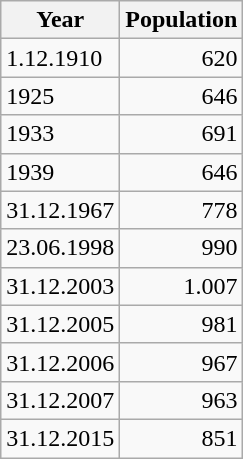<table class="wikitable">
<tr>
<th>Year</th>
<th>Population</th>
</tr>
<tr>
<td>1.12.1910 </td>
<td align="right">620</td>
</tr>
<tr>
<td>1925 </td>
<td align="right">646</td>
</tr>
<tr>
<td>1933 </td>
<td align="right">691</td>
</tr>
<tr>
<td>1939 </td>
<td align="right">646</td>
</tr>
<tr>
<td>31.12.1967</td>
<td align="right">778</td>
</tr>
<tr>
<td>23.06.1998 </td>
<td align="right">990</td>
</tr>
<tr>
<td>31.12.2003 </td>
<td align="right">1.007</td>
</tr>
<tr>
<td>31.12.2005 </td>
<td align="right">981</td>
</tr>
<tr>
<td>31.12.2006 </td>
<td align="right">967</td>
</tr>
<tr>
<td>31.12.2007 </td>
<td align="right">963</td>
</tr>
<tr>
<td>31.12.2015 </td>
<td align="right">851</td>
</tr>
</table>
